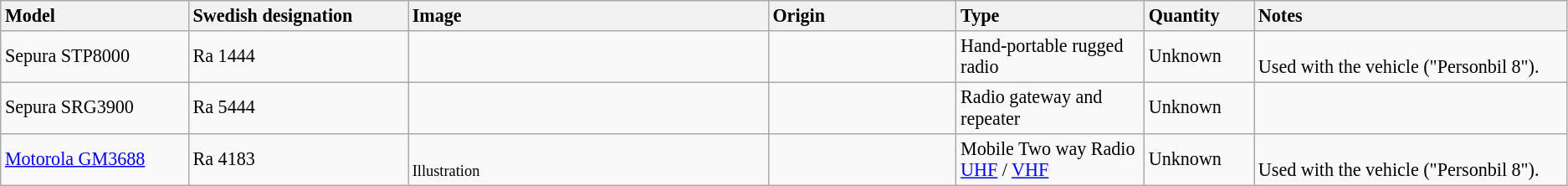<table class="wikitable" style="font-size: 92%;">
<tr>
<th style="text-align: left; width:12%;">Model</th>
<th style="text-align: left; width:14%;">Swedish designation</th>
<th style="text-align: left">Image</th>
<th style="text-align: left; width:12%;">Origin</th>
<th style="text-align: left; width:12%;">Type</th>
<th style="text-align: left; width:7%;">Quantity</th>
<th style="text-align: left; width:20%;">Notes</th>
</tr>
<tr>
<td>Sepura STP8000</td>
<td>Ra 1444</td>
<td></td>
<td></td>
<td>Hand-portable rugged radio</td>
<td>Unknown</td>
<td><br>Used with the vehicle  ("Personbil 8").</td>
</tr>
<tr>
<td>Sepura SRG3900</td>
<td>Ra 5444</td>
<td></td>
<td></td>
<td>Radio gateway and repeater</td>
<td>Unknown</td>
<td></td>
</tr>
<tr>
<td><a href='#'>Motorola GM3688</a></td>
<td>Ra 4183</td>
<td><br><small>Illustration</small></td>
<td></td>
<td>Mobile Two way Radio <a href='#'>UHF</a> / <a href='#'>VHF</a></td>
<td>Unknown</td>
<td><br>Used with the vehicle  ("Personbil 8").</td>
</tr>
</table>
